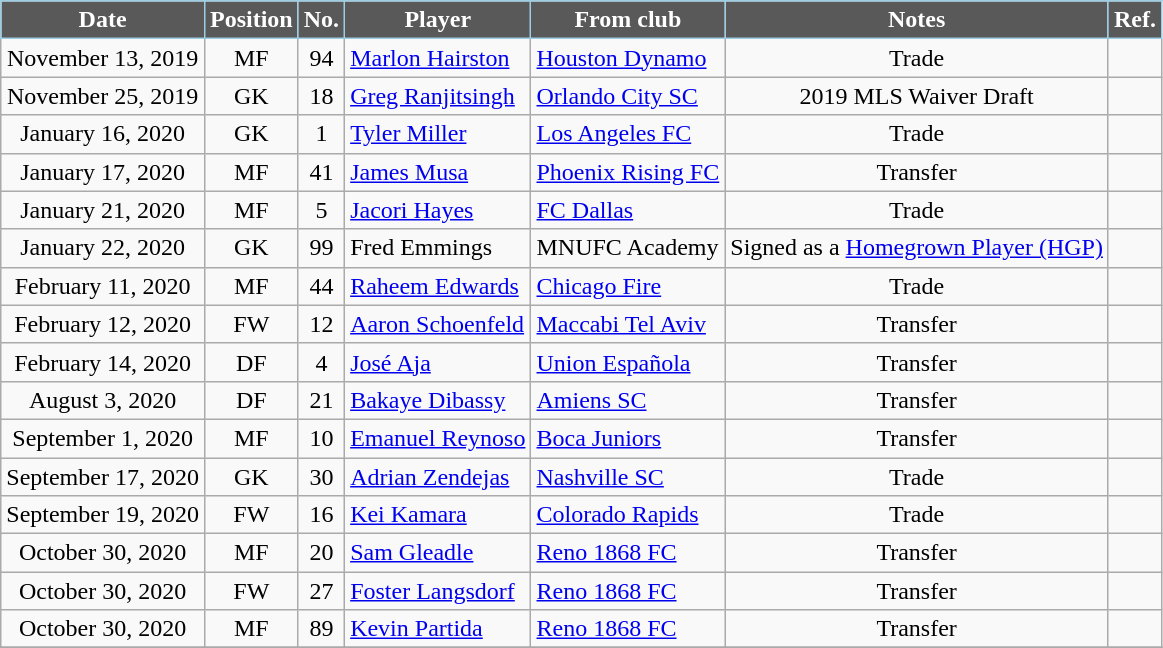<table class="wikitable sortable" style="text-align:center">
<tr>
<th style="background:#585958;color:#FFFFFF;border:1px solid #9BCDE4">Date</th>
<th style="background:#585958;color:#FFFFFF;border:1px solid #9BCDE4">Position</th>
<th style="background:#585958;color:#FFFFFF;border:1px solid #9BCDE4">No.</th>
<th style="background:#585958;color:#FFFFFF;border:1px solid #9BCDE4">Player</th>
<th style="background:#585958;color:#FFFFFF;border:1px solid #9BCDE4">From club</th>
<th style="background:#585958;color:#FFFFFF;border:1px solid #9BCDE4">Notes</th>
<th style="background:#585958;color:#FFFFFF;border:1px solid #9BCDE4">Ref.</th>
</tr>
<tr>
<td>November 13, 2019</td>
<td>MF</td>
<td>94</td>
<td style="text-align:left"> <a href='#'>Marlon Hairston</a></td>
<td style="text-align:left"> <a href='#'>Houston Dynamo</a></td>
<td>Trade</td>
<td></td>
</tr>
<tr>
<td>November 25, 2019</td>
<td>GK</td>
<td>18</td>
<td style="text-align:left"> <a href='#'>Greg Ranjitsingh</a></td>
<td style="text-align:left"> <a href='#'>Orlando City SC</a></td>
<td>2019 MLS Waiver Draft</td>
<td></td>
</tr>
<tr>
<td>January 16, 2020</td>
<td>GK</td>
<td>1</td>
<td style="text-align:left"> <a href='#'>Tyler Miller</a></td>
<td style="text-align:left"> <a href='#'>Los Angeles FC</a></td>
<td>Trade</td>
<td></td>
</tr>
<tr>
<td>January 17, 2020</td>
<td>MF</td>
<td>41</td>
<td style="text-align:left"> <a href='#'>James Musa</a></td>
<td style="text-align:left"> <a href='#'>Phoenix Rising FC</a></td>
<td>Transfer</td>
<td></td>
</tr>
<tr>
<td>January 21, 2020</td>
<td>MF</td>
<td>5</td>
<td style="text-align:left"> <a href='#'>Jacori Hayes</a></td>
<td style="text-align:left"> <a href='#'>FC Dallas</a></td>
<td>Trade</td>
<td></td>
</tr>
<tr>
<td>January 22, 2020</td>
<td>GK</td>
<td>99</td>
<td style="text-align:left"> Fred Emmings</td>
<td style="text-align:left"> MNUFC Academy</td>
<td>Signed as a <a href='#'>Homegrown Player (HGP)</a></td>
<td></td>
</tr>
<tr>
<td>February 11, 2020</td>
<td>MF</td>
<td>44</td>
<td style="text-align:left"> <a href='#'>Raheem Edwards</a></td>
<td style="text-align:left"> <a href='#'>Chicago Fire</a></td>
<td>Trade</td>
<td></td>
</tr>
<tr>
<td>February 12, 2020</td>
<td>FW</td>
<td>12</td>
<td style="text-align:left"> <a href='#'>Aaron Schoenfeld</a></td>
<td style="text-align:left"> <a href='#'>Maccabi Tel Aviv</a></td>
<td>Transfer</td>
<td></td>
</tr>
<tr>
<td>February 14, 2020</td>
<td>DF</td>
<td>4</td>
<td style="text-align:left"> <a href='#'>José Aja</a></td>
<td style="text-align:left"> <a href='#'>Union Española</a></td>
<td>Transfer</td>
<td></td>
</tr>
<tr>
<td>August 3, 2020</td>
<td>DF</td>
<td>21</td>
<td style="text-align:left"> <a href='#'>Bakaye Dibassy</a></td>
<td style="text-align:left"> <a href='#'>Amiens SC</a></td>
<td>Transfer</td>
<td></td>
</tr>
<tr>
<td>September 1, 2020</td>
<td>MF</td>
<td>10</td>
<td style="text-align:left"> <a href='#'>Emanuel Reynoso</a></td>
<td style="text-align:left"> <a href='#'>Boca Juniors</a></td>
<td>Transfer</td>
<td></td>
</tr>
<tr>
<td>September 17, 2020</td>
<td>GK</td>
<td>30</td>
<td style="text-align:left"> <a href='#'>Adrian Zendejas</a></td>
<td style="text-align:left"> <a href='#'>Nashville SC</a></td>
<td>Trade</td>
<td></td>
</tr>
<tr>
<td>September 19, 2020</td>
<td>FW</td>
<td>16</td>
<td style="text-align:left"> <a href='#'>Kei Kamara</a></td>
<td style="text-align:left"> <a href='#'>Colorado Rapids</a></td>
<td>Trade</td>
<td></td>
</tr>
<tr>
<td>October 30, 2020</td>
<td>MF</td>
<td>20</td>
<td style="text-align:left"> <a href='#'>Sam Gleadle</a></td>
<td style="text-align:left"> <a href='#'>Reno 1868 FC</a></td>
<td>Transfer</td>
<td></td>
</tr>
<tr>
<td>October 30, 2020</td>
<td>FW</td>
<td>27</td>
<td style="text-align:left"> <a href='#'>Foster Langsdorf</a></td>
<td style="text-align:left"> <a href='#'>Reno 1868 FC</a></td>
<td>Transfer</td>
<td></td>
</tr>
<tr>
<td>October 30, 2020</td>
<td>MF</td>
<td>89</td>
<td style="text-align:left"> <a href='#'>Kevin Partida</a></td>
<td style="text-align:left"> <a href='#'>Reno 1868 FC</a></td>
<td>Transfer</td>
<td></td>
</tr>
<tr>
</tr>
</table>
